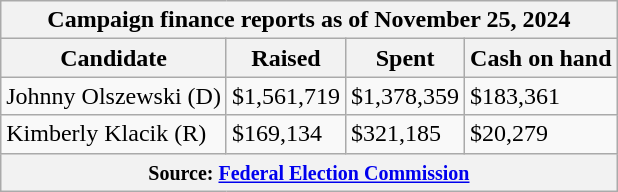<table class="wikitable sortable">
<tr>
<th colspan=4>Campaign finance reports as of November 25, 2024</th>
</tr>
<tr style="text-align:center;">
<th>Candidate</th>
<th>Raised</th>
<th>Spent</th>
<th>Cash on hand</th>
</tr>
<tr>
<td>Johnny Olszewski (D)</td>
<td>$1,561,719</td>
<td>$1,378,359</td>
<td>$183,361</td>
</tr>
<tr>
<td>Kimberly Klacik (R)</td>
<td>$169,134</td>
<td>$321,185</td>
<td>$20,279</td>
</tr>
<tr>
<th colspan="4"><small>Source: <a href='#'>Federal Election Commission</a></small></th>
</tr>
</table>
